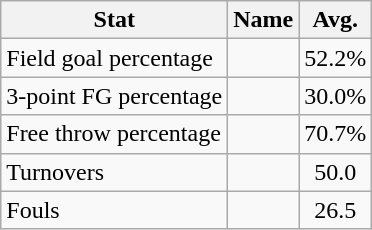<table class=wikitable>
<tr>
<th>Stat</th>
<th>Name</th>
<th>Avg.</th>
</tr>
<tr>
<td>Field goal percentage</td>
<td></td>
<td align=center>52.2%</td>
</tr>
<tr>
<td>3-point FG percentage</td>
<td></td>
<td align=center>30.0%</td>
</tr>
<tr>
<td>Free throw percentage</td>
<td></td>
<td align=center>70.7%</td>
</tr>
<tr>
<td>Turnovers</td>
<td></td>
<td align=center>50.0</td>
</tr>
<tr>
<td>Fouls</td>
<td></td>
<td align=center>26.5</td>
</tr>
</table>
